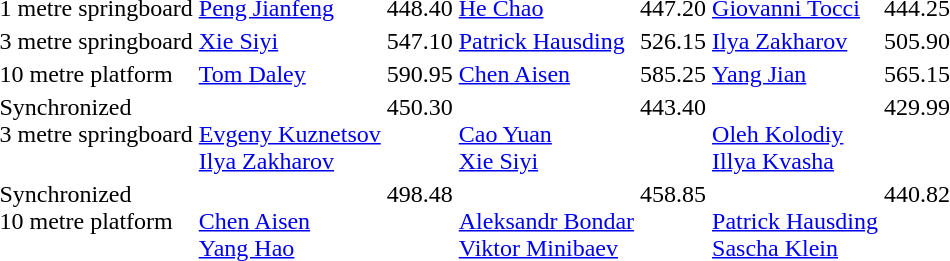<table>
<tr>
<td>1 metre springboard<br></td>
<td><a href='#'>Peng Jianfeng</a><br></td>
<td>448.40</td>
<td><a href='#'>He Chao</a><br></td>
<td>447.20</td>
<td><a href='#'>Giovanni Tocci</a><br></td>
<td>444.25</td>
</tr>
<tr>
<td>3 metre springboard<br></td>
<td><a href='#'>Xie Siyi</a><br></td>
<td>547.10</td>
<td><a href='#'>Patrick Hausding</a><br></td>
<td>526.15</td>
<td><a href='#'>Ilya Zakharov</a><br></td>
<td>505.90</td>
</tr>
<tr>
<td>10 metre platform<br></td>
<td><a href='#'>Tom Daley</a><br></td>
<td>590.95</td>
<td><a href='#'>Chen Aisen</a><br></td>
<td>585.25</td>
<td><a href='#'>Yang Jian</a><br></td>
<td>565.15</td>
</tr>
<tr valign="top">
<td>Synchronized<br>3 metre springboard<br></td>
<td><br><a href='#'>Evgeny Kuznetsov</a><br><a href='#'>Ilya Zakharov</a></td>
<td>450.30</td>
<td><br><a href='#'>Cao Yuan</a><br><a href='#'>Xie Siyi</a></td>
<td>443.40</td>
<td><br><a href='#'>Oleh Kolodiy</a><br><a href='#'>Illya Kvasha</a></td>
<td>429.99</td>
</tr>
<tr valign="top">
<td>Synchronized<br>10 metre platform<br></td>
<td><br><a href='#'>Chen Aisen</a><br><a href='#'>Yang Hao</a></td>
<td>498.48</td>
<td><br><a href='#'>Aleksandr Bondar</a><br><a href='#'>Viktor Minibaev</a></td>
<td>458.85</td>
<td><br><a href='#'>Patrick Hausding</a><br><a href='#'>Sascha Klein</a></td>
<td>440.82</td>
</tr>
</table>
